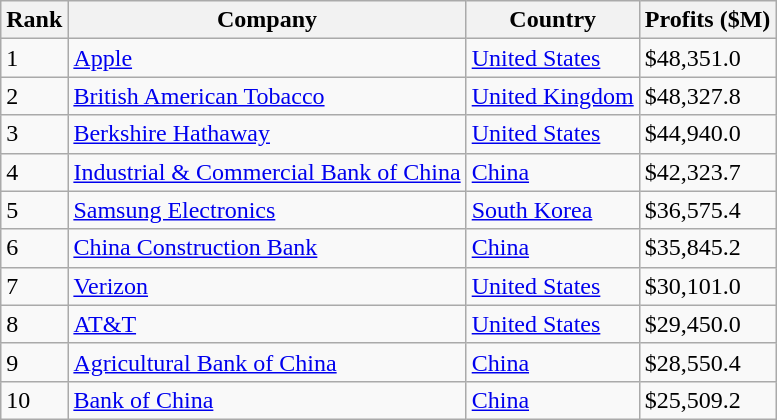<table class="wikitable sortable">
<tr>
<th>Rank</th>
<th>Company</th>
<th>Country</th>
<th>Profits ($M)</th>
</tr>
<tr>
<td>1</td>
<td><a href='#'>Apple</a></td>
<td> <a href='#'>United States</a></td>
<td>$48,351.0</td>
</tr>
<tr>
<td>2</td>
<td><a href='#'>British American Tobacco</a></td>
<td> <a href='#'>United Kingdom</a></td>
<td>$48,327.8</td>
</tr>
<tr>
<td>3</td>
<td><a href='#'>Berkshire Hathaway</a></td>
<td> <a href='#'>United States</a></td>
<td>$44,940.0</td>
</tr>
<tr>
<td>4</td>
<td><a href='#'>Industrial & Commercial Bank of China</a></td>
<td> <a href='#'>China</a></td>
<td>$42,323.7</td>
</tr>
<tr>
<td>5</td>
<td><a href='#'>Samsung Electronics</a></td>
<td> <a href='#'>South Korea</a></td>
<td>$36,575.4</td>
</tr>
<tr>
<td>6</td>
<td><a href='#'>China Construction Bank</a></td>
<td> <a href='#'>China</a></td>
<td>$35,845.2</td>
</tr>
<tr>
<td>7</td>
<td><a href='#'>Verizon</a></td>
<td> <a href='#'>United States</a></td>
<td>$30,101.0</td>
</tr>
<tr>
<td>8</td>
<td><a href='#'>AT&T</a></td>
<td> <a href='#'>United States</a></td>
<td>$29,450.0</td>
</tr>
<tr>
<td>9</td>
<td><a href='#'>Agricultural Bank of China</a></td>
<td> <a href='#'>China</a></td>
<td>$28,550.4</td>
</tr>
<tr>
<td>10</td>
<td><a href='#'>Bank of China</a></td>
<td> <a href='#'>China</a></td>
<td>$25,509.2</td>
</tr>
</table>
